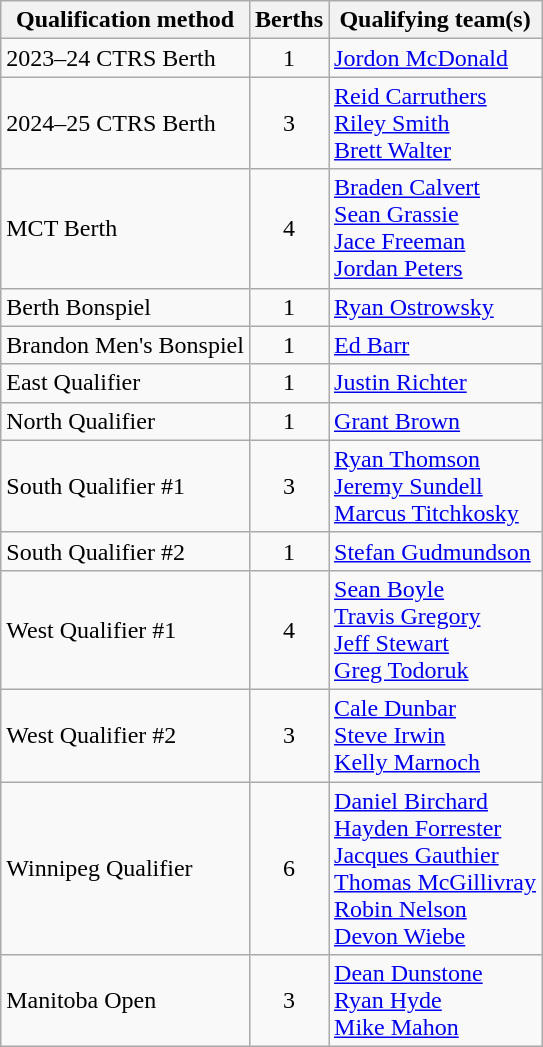<table class="wikitable">
<tr>
<th scope="col">Qualification method</th>
<th scope="col">Berths</th>
<th scope="col">Qualifying team(s)</th>
</tr>
<tr>
<td>2023–24 CTRS Berth</td>
<td style="text-align: center;">1</td>
<td><a href='#'>Jordon McDonald</a></td>
</tr>
<tr>
<td>2024–25 CTRS Berth</td>
<td style="text-align: center;">3</td>
<td><a href='#'>Reid Carruthers</a> <br> <a href='#'>Riley Smith</a> <br> <a href='#'>Brett Walter</a></td>
</tr>
<tr>
<td>MCT Berth</td>
<td style="text-align: center;">4</td>
<td><a href='#'>Braden Calvert</a> <br> <a href='#'>Sean Grassie</a> <br> <a href='#'>Jace Freeman</a> <br> <a href='#'>Jordan Peters</a></td>
</tr>
<tr>
<td>Berth Bonspiel</td>
<td style="text-align: center;">1</td>
<td><a href='#'>Ryan Ostrowsky</a></td>
</tr>
<tr>
<td>Brandon Men's Bonspiel</td>
<td style="text-align: center;">1</td>
<td><a href='#'>Ed Barr</a></td>
</tr>
<tr>
<td>East Qualifier</td>
<td style="text-align: center;">1</td>
<td><a href='#'>Justin Richter</a></td>
</tr>
<tr>
<td>North Qualifier</td>
<td style="text-align: center;">1</td>
<td><a href='#'>Grant Brown</a></td>
</tr>
<tr>
<td>South Qualifier #1</td>
<td style="text-align: center;">3</td>
<td><a href='#'>Ryan Thomson</a> <br> <a href='#'>Jeremy Sundell</a> <br> <a href='#'>Marcus Titchkosky</a></td>
</tr>
<tr>
<td>South Qualifier #2</td>
<td style="text-align: center;">1</td>
<td><a href='#'>Stefan Gudmundson</a></td>
</tr>
<tr>
<td>West Qualifier #1</td>
<td style="text-align: center;">4</td>
<td><a href='#'>Sean Boyle</a> <br> <a href='#'>Travis Gregory</a> <br> <a href='#'>Jeff Stewart</a> <br> <a href='#'>Greg Todoruk</a></td>
</tr>
<tr>
<td>West Qualifier #2</td>
<td style="text-align: center;">3</td>
<td><a href='#'>Cale Dunbar</a> <br> <a href='#'>Steve Irwin</a> <br> <a href='#'>Kelly Marnoch</a></td>
</tr>
<tr>
<td>Winnipeg Qualifier</td>
<td style="text-align: center;">6</td>
<td><a href='#'>Daniel Birchard</a> <br> <a href='#'>Hayden Forrester</a> <br> <a href='#'>Jacques Gauthier</a> <br> <a href='#'>Thomas McGillivray</a> <br> <a href='#'>Robin Nelson</a> <br> <a href='#'>Devon Wiebe</a></td>
</tr>
<tr>
<td>Manitoba Open</td>
<td style="text-align: center;">3</td>
<td><a href='#'>Dean Dunstone</a> <br> <a href='#'>Ryan Hyde</a> <br> <a href='#'>Mike Mahon</a></td>
</tr>
</table>
